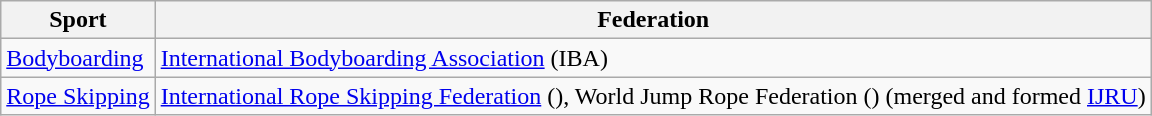<table class="wikitable sortable">
<tr>
<th>Sport</th>
<th>Federation</th>
</tr>
<tr>
<td><a href='#'>Bodyboarding</a></td>
<td><a href='#'>International Bodyboarding Association</a> (IBA)</td>
</tr>
<tr>
<td><a href='#'>Rope Skipping</a></td>
<td><a href='#'>International Rope Skipping Federation</a> (), World Jump Rope Federation () (merged and formed <a href='#'>IJRU</a>)</td>
</tr>
</table>
